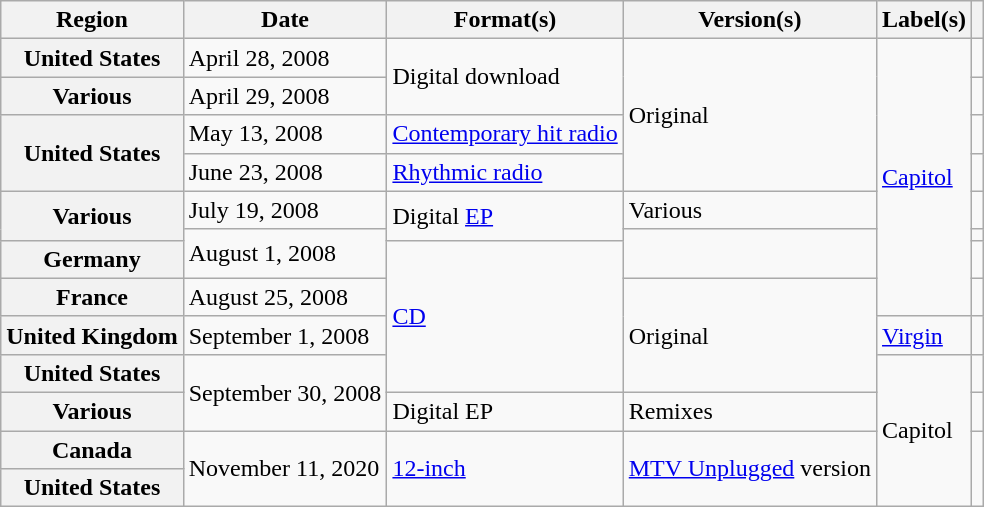<table class="wikitable plainrowheaders">
<tr>
<th scope="col">Region</th>
<th scope="col">Date</th>
<th scope="col">Format(s)</th>
<th scope="col">Version(s)</th>
<th scope="col">Label(s)</th>
<th scope="col"></th>
</tr>
<tr>
<th scope="row">United States</th>
<td>April 28, 2008</td>
<td rowspan="2">Digital download</td>
<td rowspan="4">Original</td>
<td rowspan="8"><a href='#'>Capitol</a></td>
<td style="text-align:center;"></td>
</tr>
<tr>
<th scope="row">Various</th>
<td>April 29, 2008</td>
<td style="text-align:center;"></td>
</tr>
<tr>
<th scope="row" rowspan="2">United States</th>
<td>May 13, 2008</td>
<td><a href='#'>Contemporary hit radio</a></td>
<td style="text-align:center;"></td>
</tr>
<tr>
<td>June 23, 2008</td>
<td><a href='#'>Rhythmic radio</a></td>
<td style="text-align:center;"></td>
</tr>
<tr>
<th scope="row" rowspan="2">Various</th>
<td>July 19, 2008</td>
<td rowspan="2">Digital <a href='#'>EP</a></td>
<td>Various</td>
<td style="text-align:center;"></td>
</tr>
<tr>
<td rowspan="2">August 1, 2008</td>
<td rowspan="2"></td>
<td style="text-align:center;"></td>
</tr>
<tr>
<th scope="row">Germany</th>
<td rowspan="4"><a href='#'>CD</a></td>
<td style="text-align:center;"></td>
</tr>
<tr>
<th scope="row">France</th>
<td>August 25, 2008</td>
<td rowspan="3">Original</td>
<td style="text-align:center;"></td>
</tr>
<tr>
<th scope="row">United Kingdom</th>
<td>September 1, 2008</td>
<td><a href='#'>Virgin</a></td>
<td style="text-align:center;"></td>
</tr>
<tr>
<th scope="row">United States</th>
<td rowspan="2">September 30, 2008</td>
<td rowspan="4">Capitol</td>
<td style="text-align:center;"></td>
</tr>
<tr>
<th scope="row">Various</th>
<td>Digital EP</td>
<td>Remixes</td>
<td style="text-align:center;"></td>
</tr>
<tr>
<th scope="row">Canada</th>
<td rowspan="2">November 11, 2020</td>
<td rowspan="2"><a href='#'>12-inch</a></td>
<td rowspan="2"><a href='#'>MTV Unplugged</a> version</td>
<td style="text-align:center;" rowspan="2"></td>
</tr>
<tr>
<th scope="row">United States</th>
</tr>
</table>
